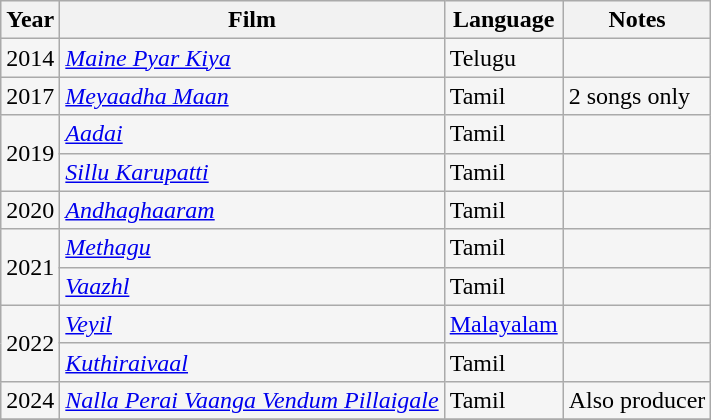<table class="wikitable sortable" style="background:#f5f5f5;">
<tr>
<th>Year</th>
<th>Film</th>
<th>Language</th>
<th>Notes</th>
</tr>
<tr>
<td>2014</td>
<td><em><a href='#'>Maine Pyar Kiya</a></em></td>
<td>Telugu</td>
<td></td>
</tr>
<tr>
<td>2017</td>
<td><em><a href='#'>Meyaadha Maan</a></em></td>
<td>Tamil</td>
<td>2 songs only</td>
</tr>
<tr>
<td rowspan="2">2019</td>
<td><em><a href='#'>Aadai</a></em></td>
<td>Tamil</td>
<td></td>
</tr>
<tr>
<td><em><a href='#'>Sillu Karupatti</a></em></td>
<td>Tamil</td>
<td></td>
</tr>
<tr>
<td>2020</td>
<td><em><a href='#'>Andhaghaaram</a></em></td>
<td>Tamil</td>
<td></td>
</tr>
<tr>
<td rowspan="2">2021</td>
<td><em><a href='#'>Methagu</a></em></td>
<td>Tamil</td>
<td></td>
</tr>
<tr>
<td><em><a href='#'>Vaazhl</a></em></td>
<td>Tamil</td>
<td></td>
</tr>
<tr>
<td rowspan="2">2022</td>
<td><em><a href='#'>Veyil</a></em></td>
<td><a href='#'>Malayalam</a></td>
<td></td>
</tr>
<tr>
<td><em><a href='#'>Kuthiraivaal</a></em></td>
<td>Tamil</td>
<td></td>
</tr>
<tr>
<td>2024</td>
<td><em><a href='#'>Nalla Perai Vaanga Vendum Pillaigale</a></em></td>
<td>Tamil</td>
<td>Also producer</td>
</tr>
<tr>
</tr>
</table>
